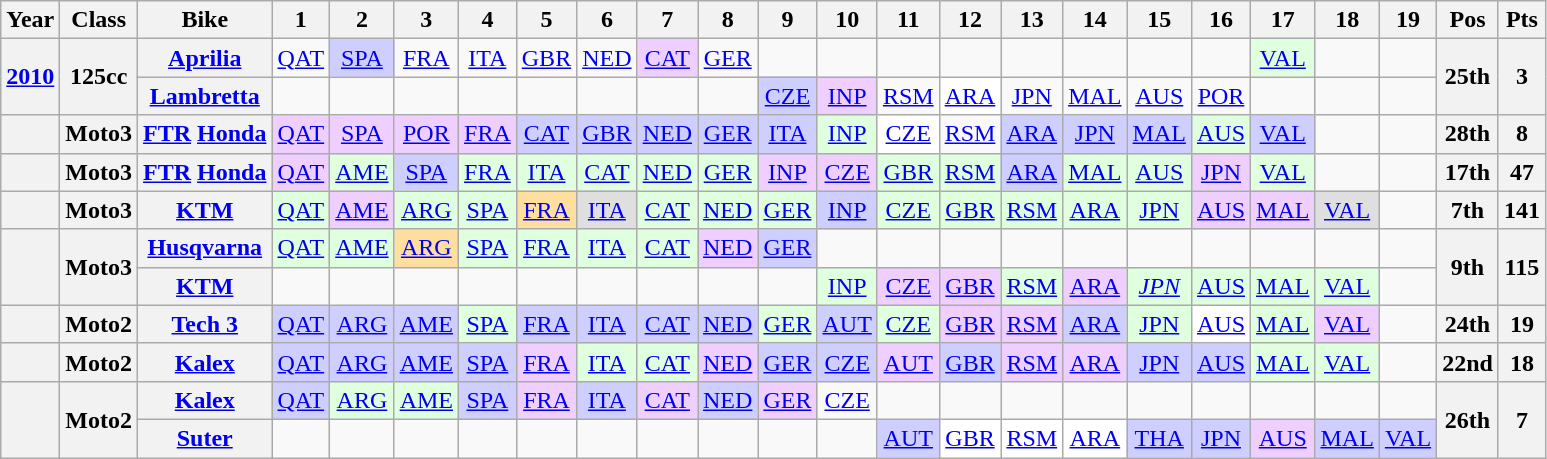<table class="wikitable" style="text-align:center">
<tr>
<th>Year</th>
<th>Class</th>
<th>Bike</th>
<th>1</th>
<th>2</th>
<th>3</th>
<th>4</th>
<th>5</th>
<th>6</th>
<th>7</th>
<th>8</th>
<th>9</th>
<th>10</th>
<th>11</th>
<th>12</th>
<th>13</th>
<th>14</th>
<th>15</th>
<th>16</th>
<th>17</th>
<th>18</th>
<th>19</th>
<th>Pos</th>
<th>Pts</th>
</tr>
<tr>
<th rowspan=2><a href='#'>2010</a></th>
<th rowspan=2>125cc</th>
<th><a href='#'>Aprilia</a></th>
<td><a href='#'>QAT</a></td>
<td style="background:#CFCFFF;"><a href='#'>SPA</a><br></td>
<td><a href='#'>FRA</a></td>
<td><a href='#'>ITA</a></td>
<td><a href='#'>GBR</a></td>
<td><a href='#'>NED</a></td>
<td style="background:#EFCFFF;"><a href='#'>CAT</a><br></td>
<td><a href='#'>GER</a></td>
<td></td>
<td></td>
<td></td>
<td></td>
<td></td>
<td></td>
<td></td>
<td></td>
<td style="background:#DFFFDF;"><a href='#'>VAL</a><br></td>
<td></td>
<td></td>
<th rowspan=2>25th</th>
<th rowspan=2>3</th>
</tr>
<tr>
<th><a href='#'>Lambretta</a></th>
<td></td>
<td></td>
<td></td>
<td></td>
<td></td>
<td></td>
<td></td>
<td></td>
<td style="background:#CFCFFF;"><a href='#'>CZE</a><br></td>
<td style="background:#EFCFFF;"><a href='#'>INP</a><br></td>
<td><a href='#'>RSM</a></td>
<td style="background:#FFFFFF;"><a href='#'>ARA</a><br></td>
<td><a href='#'>JPN</a></td>
<td><a href='#'>MAL</a></td>
<td><a href='#'>AUS</a></td>
<td><a href='#'>POR</a></td>
<td></td>
<td></td>
<td></td>
</tr>
<tr>
<th></th>
<th>Moto3</th>
<th><a href='#'>FTR</a> <a href='#'>Honda</a></th>
<td style="background:#EFCFFF;"><a href='#'>QAT</a><br></td>
<td style="background:#EFCFFF;"><a href='#'>SPA</a><br></td>
<td style="background:#EFCFFF;"><a href='#'>POR</a><br></td>
<td style="background:#EFCFFF;"><a href='#'>FRA</a><br></td>
<td style="background:#CFCFFF;"><a href='#'>CAT</a><br></td>
<td style="background:#CFCFFF;"><a href='#'>GBR</a><br></td>
<td style="background:#CFCFFF;"><a href='#'>NED</a><br></td>
<td style="background:#CFCFFF;"><a href='#'>GER</a><br></td>
<td style="background:#CFCFFF;"><a href='#'>ITA</a><br></td>
<td style="background:#DFFFDF;"><a href='#'>INP</a><br></td>
<td style="background:#FFFFFF;"><a href='#'>CZE</a><br></td>
<td><a href='#'>RSM</a></td>
<td style="background:#CFCFFF;"><a href='#'>ARA</a><br></td>
<td style="background:#CFCFFF;"><a href='#'>JPN</a><br></td>
<td style="background:#CFCFFF;"><a href='#'>MAL</a><br></td>
<td style="background:#DFFFDF;"><a href='#'>AUS</a><br></td>
<td style="background:#CFCFFF;"><a href='#'>VAL</a><br></td>
<td></td>
<td></td>
<th>28th</th>
<th>8</th>
</tr>
<tr>
<th></th>
<th>Moto3</th>
<th><a href='#'>FTR</a> <a href='#'>Honda</a></th>
<td style="background:#EFCFFF;"><a href='#'>QAT</a><br></td>
<td style="background:#DFFFDF;"><a href='#'>AME</a><br></td>
<td style="background:#CFCFFF;"><a href='#'>SPA</a><br></td>
<td style="background:#DFFFDF;"><a href='#'>FRA</a><br></td>
<td style="background:#DFFFDF;"><a href='#'>ITA</a><br></td>
<td style="background:#DFFFDF;"><a href='#'>CAT</a><br></td>
<td style="background:#DFFFDF;"><a href='#'>NED</a><br></td>
<td style="background:#DFFFDF;"><a href='#'>GER</a><br></td>
<td style="background:#EFCFFF;"><a href='#'>INP</a><br></td>
<td style="background:#EFCFFF;"><a href='#'>CZE</a><br></td>
<td style="background:#DFFFDF;"><a href='#'>GBR</a><br></td>
<td style="background:#DFFFDF;"><a href='#'>RSM</a><br></td>
<td style="background:#CFCFFF;"><a href='#'>ARA</a><br></td>
<td style="background:#DFFFDF;"><a href='#'>MAL</a><br></td>
<td style="background:#DFFFDF;"><a href='#'>AUS</a><br></td>
<td style="background:#EFCFFF;"><a href='#'>JPN</a><br></td>
<td style="background:#DFFFDF;"><a href='#'>VAL</a><br></td>
<td></td>
<td></td>
<th>17th</th>
<th>47</th>
</tr>
<tr>
<th></th>
<th>Moto3</th>
<th><a href='#'>KTM</a></th>
<td style="background:#dfffdf;"><a href='#'>QAT</a><br></td>
<td style="background:#EFCFFF;"><a href='#'>AME</a><br></td>
<td style="background:#dfffdf;"><a href='#'>ARG</a><br></td>
<td style="background:#dfffdf;"><a href='#'>SPA</a><br></td>
<td style="background:#ffdf9f;"><a href='#'>FRA</a><br></td>
<td style="background:#dfdfdf;"><a href='#'>ITA</a><br></td>
<td style="background:#dfffdf;"><a href='#'>CAT</a><br></td>
<td style="background:#dfffdf;"><a href='#'>NED</a><br></td>
<td style="background:#dfffdf;"><a href='#'>GER</a><br></td>
<td style="background:#CFCFFF;"><a href='#'>INP</a><br></td>
<td style="background:#dfffdf;"><a href='#'>CZE</a><br></td>
<td style="background:#dfffdf;"><a href='#'>GBR</a><br></td>
<td style="background:#dfffdf;"><a href='#'>RSM</a><br></td>
<td style="background:#dfffdf;"><a href='#'>ARA</a><br></td>
<td style="background:#dfffdf;"><a href='#'>JPN</a><br></td>
<td style="background:#efcfff;"><a href='#'>AUS</a><br></td>
<td style="background:#efcfff;"><a href='#'>MAL</a><br></td>
<td style="background:#dfdfdf;"><a href='#'>VAL</a><br></td>
<td></td>
<th>7th</th>
<th>141</th>
</tr>
<tr>
<th rowspan=2></th>
<th rowspan=2>Moto3</th>
<th><a href='#'>Husqvarna</a></th>
<td style="background:#dfffdf;"><a href='#'>QAT</a><br></td>
<td style="background:#dfffdf;"><a href='#'>AME</a><br></td>
<td style="background:#ffdf9f;"><a href='#'>ARG</a><br></td>
<td style="background:#dfffdf;"><a href='#'>SPA</a><br></td>
<td style="background:#dfffdf;"><a href='#'>FRA</a><br></td>
<td style="background:#dfffdf;"><a href='#'>ITA</a><br></td>
<td style="background:#dfffdf;"><a href='#'>CAT</a><br></td>
<td style="background:#efcfff;"><a href='#'>NED</a><br></td>
<td style="background:#cfcfff;"><a href='#'>GER</a><br></td>
<td></td>
<td></td>
<td></td>
<td></td>
<td></td>
<td></td>
<td></td>
<td></td>
<td></td>
<td></td>
<th rowspan=2>9th</th>
<th rowspan=2>115</th>
</tr>
<tr>
<th><a href='#'>KTM</a></th>
<td></td>
<td></td>
<td></td>
<td></td>
<td></td>
<td></td>
<td></td>
<td></td>
<td></td>
<td style="background:#dfffdf;"><a href='#'>INP</a><br></td>
<td style="background:#efcfff;"><a href='#'>CZE</a><br></td>
<td style="background:#efcfff;"><a href='#'>GBR</a><br></td>
<td style="background:#dfffdf;"><a href='#'>RSM</a><br></td>
<td style="background:#efcfff;"><a href='#'>ARA</a><br></td>
<td style="background:#dfffdf;"><em><a href='#'>JPN</a></em><br></td>
<td style="background:#dfffdf;"><a href='#'>AUS</a><br></td>
<td style="background:#dfffdf;"><a href='#'>MAL</a><br></td>
<td style="background:#dfffdf;"><a href='#'>VAL</a><br></td>
<td></td>
</tr>
<tr>
<th></th>
<th>Moto2</th>
<th><a href='#'>Tech 3</a></th>
<td style="background:#cfcfff;"><a href='#'>QAT</a><br></td>
<td style="background:#cfcfff;"><a href='#'>ARG</a><br></td>
<td style="background:#cfcfff;"><a href='#'>AME</a><br></td>
<td style="background:#dfffdf;"><a href='#'>SPA</a><br></td>
<td style="background:#cfcfff;"><a href='#'>FRA</a><br></td>
<td style="background:#cfcfff;"><a href='#'>ITA</a><br></td>
<td style="background:#cfcfff;"><a href='#'>CAT</a><br></td>
<td style="background:#cfcfff;"><a href='#'>NED</a><br></td>
<td style="background:#dfffdf;"><a href='#'>GER</a><br></td>
<td style="background:#cfcfff;"><a href='#'>AUT</a><br></td>
<td style="background:#dfffdf;"><a href='#'>CZE</a><br></td>
<td style="background:#efcfff;"><a href='#'>GBR</a><br></td>
<td style="background:#efcfff;"><a href='#'>RSM</a><br></td>
<td style="background:#cfcfff;"><a href='#'>ARA</a><br></td>
<td style="background:#dfffdf;"><a href='#'>JPN</a><br></td>
<td style="background:#ffffff;"><a href='#'>AUS</a><br></td>
<td style="background:#dfffdf;"><a href='#'>MAL</a><br></td>
<td style="background:#efcfff;"><a href='#'>VAL</a><br></td>
<td></td>
<th>24th</th>
<th>19</th>
</tr>
<tr>
<th></th>
<th>Moto2</th>
<th><a href='#'>Kalex</a></th>
<td style="background:#CFCFFF;"><a href='#'>QAT</a><br></td>
<td style="background:#CFCFFF;"><a href='#'>ARG</a><br></td>
<td style="background:#CFCFFF;"><a href='#'>AME</a><br></td>
<td style="background:#CFCFFF;"><a href='#'>SPA</a><br></td>
<td style="background:#EFCFFF;"><a href='#'>FRA</a><br></td>
<td style="background:#dfffdf;"><a href='#'>ITA</a><br></td>
<td style="background:#dfffdf;"><a href='#'>CAT</a><br></td>
<td style="background:#EFCFFF;"><a href='#'>NED</a><br></td>
<td style="background:#CFCFFF;"><a href='#'>GER</a><br></td>
<td style="background:#CFCFFF;"><a href='#'>CZE</a><br></td>
<td style="background:#EFCFFF;"><a href='#'>AUT</a><br></td>
<td style="background:#CFCFFF;"><a href='#'>GBR</a><br></td>
<td style="background:#EFCFFF;"><a href='#'>RSM</a><br></td>
<td style="background:#EFCFFF;"><a href='#'>ARA</a><br></td>
<td style="background:#CFCFFF;"><a href='#'>JPN</a><br></td>
<td style="background:#CFCFFF;"><a href='#'>AUS</a><br></td>
<td style="background:#dfffdf;"><a href='#'>MAL</a><br></td>
<td style="background:#dfffdf;"><a href='#'>VAL</a><br></td>
<td></td>
<th>22nd</th>
<th>18</th>
</tr>
<tr>
<th rowspan=2></th>
<th rowspan=2>Moto2</th>
<th><a href='#'>Kalex</a></th>
<td style="background:#CFCFFF;"><a href='#'>QAT</a><br></td>
<td style="background:#DFFFDF;"><a href='#'>ARG</a><br></td>
<td style="background:#DFFFDF;"><a href='#'>AME</a><br></td>
<td style="background:#CFCFFF;"><a href='#'>SPA</a><br></td>
<td style="background:#EFCFFF;"><a href='#'>FRA</a><br></td>
<td style="background:#CFCFFF;"><a href='#'>ITA</a><br></td>
<td style="background:#EFCFFF;"><a href='#'>CAT</a><br></td>
<td style="background:#CFCFFF;"><a href='#'>NED</a><br></td>
<td style="background:#EFCFFF;"><a href='#'>GER</a><br></td>
<td><a href='#'>CZE</a></td>
<td></td>
<td></td>
<td></td>
<td></td>
<td></td>
<td></td>
<td></td>
<td></td>
<td></td>
<th rowspan=2>26th</th>
<th rowspan=2>7</th>
</tr>
<tr>
<th><a href='#'>Suter</a></th>
<td></td>
<td></td>
<td></td>
<td></td>
<td></td>
<td></td>
<td></td>
<td></td>
<td></td>
<td></td>
<td style="background:#CFCFFF;"><a href='#'>AUT</a><br></td>
<td style="background:#FFFFFF;"><a href='#'>GBR</a><br></td>
<td style="background:#FFFFFF;"><a href='#'>RSM</a><br></td>
<td style="background:#FFFFFF;"><a href='#'>ARA</a><br></td>
<td style="background:#CFCFFF;"><a href='#'>THA</a><br></td>
<td style="background:#CFCFFF;"><a href='#'>JPN</a><br></td>
<td style="background:#EFCFFF;"><a href='#'>AUS</a><br></td>
<td style="background:#CFCFFF;"><a href='#'>MAL</a><br></td>
<td style="background:#CFCFFF;"><a href='#'>VAL</a><br></td>
</tr>
</table>
